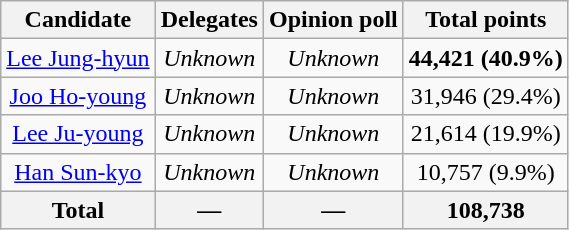<table class="wikitable" style="text-align:center;">
<tr>
<th>Candidate</th>
<th>Delegates</th>
<th>Opinion poll</th>
<th>Total points</th>
</tr>
<tr>
<td><a href='#'>Lee Jung-hyun</a></td>
<td><em>Unknown</em></td>
<td><em>Unknown</em></td>
<td><strong>44,421 (40.9%)</strong></td>
</tr>
<tr>
<td><a href='#'>Joo Ho-young</a></td>
<td><em>Unknown</em></td>
<td><em>Unknown</em></td>
<td>31,946 (29.4%)</td>
</tr>
<tr>
<td><a href='#'>Lee Ju-young</a></td>
<td><em>Unknown</em></td>
<td><em>Unknown</em></td>
<td>21,614 (19.9%)</td>
</tr>
<tr>
<td><a href='#'>Han Sun-kyo</a></td>
<td><em>Unknown</em></td>
<td><em>Unknown</em></td>
<td>10,757 (9.9%)</td>
</tr>
<tr>
<th>Total</th>
<th>—</th>
<th>—</th>
<th>108,738</th>
</tr>
</table>
